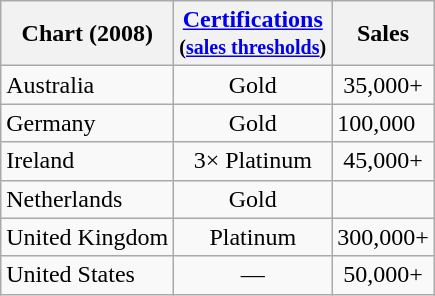<table class="wikitable">
<tr>
<th>Chart (2008)</th>
<th><a href='#'>Certifications</a><br> <small>(<a href='#'>sales thresholds</a>)</small></th>
<th>Sales</th>
</tr>
<tr>
<td>Australia</td>
<td align="center">Gold</td>
<td align="center">35,000+</td>
</tr>
<tr>
<td>Germany</td>
<td align="center">Gold</td>
<td>100,000</td>
</tr>
<tr>
<td>Ireland</td>
<td align="center">3× Platinum</td>
<td align="center">45,000+</td>
</tr>
<tr>
<td>Netherlands</td>
<td align="center">Gold</td>
<td align="center"></td>
</tr>
<tr>
<td>United Kingdom</td>
<td align="center">Platinum</td>
<td align="center">300,000+</td>
</tr>
<tr>
<td>United States</td>
<td align="center">—</td>
<td align="center">50,000+</td>
</tr>
</table>
